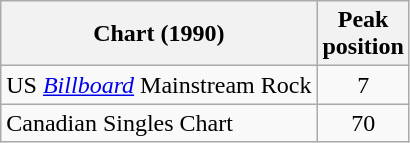<table class="wikitable">
<tr>
<th>Chart (1990)</th>
<th>Peak<br>position</th>
</tr>
<tr>
<td>US <em><a href='#'>Billboard</a></em> Mainstream Rock</td>
<td align="center">7</td>
</tr>
<tr>
<td>Canadian Singles Chart</td>
<td align="center">70</td>
</tr>
</table>
